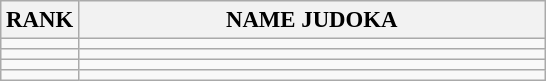<table class="wikitable" style="font-size:95%;">
<tr>
<th>RANK</th>
<th align="left" style="width: 20em">NAME JUDOKA</th>
</tr>
<tr>
<td align="center"></td>
<td></td>
</tr>
<tr>
<td align="center"></td>
<td></td>
</tr>
<tr>
<td align="center"></td>
<td></td>
</tr>
<tr>
<td align="center"></td>
<td></td>
</tr>
</table>
